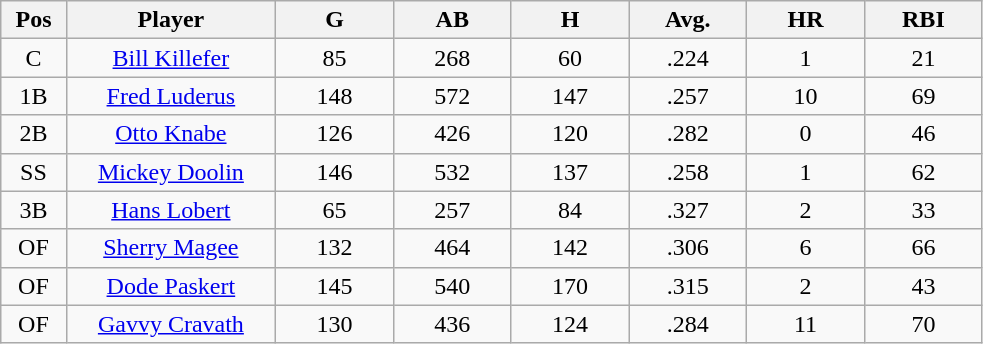<table class="wikitable sortable">
<tr>
<th bgcolor="#DDDDFF" width="5%">Pos</th>
<th bgcolor="#DDDDFF" width="16%">Player</th>
<th bgcolor="#DDDDFF" width="9%">G</th>
<th bgcolor="#DDDDFF" width="9%">AB</th>
<th bgcolor="#DDDDFF" width="9%">H</th>
<th bgcolor="#DDDDFF" width="9%">Avg.</th>
<th bgcolor="#DDDDFF" width="9%">HR</th>
<th bgcolor="#DDDDFF" width="9%">RBI</th>
</tr>
<tr align="center">
<td>C</td>
<td><a href='#'>Bill Killefer</a></td>
<td>85</td>
<td>268</td>
<td>60</td>
<td>.224</td>
<td>1</td>
<td>21</td>
</tr>
<tr align=center>
<td>1B</td>
<td><a href='#'>Fred Luderus</a></td>
<td>148</td>
<td>572</td>
<td>147</td>
<td>.257</td>
<td>10</td>
<td>69</td>
</tr>
<tr align=center>
<td>2B</td>
<td><a href='#'>Otto Knabe</a></td>
<td>126</td>
<td>426</td>
<td>120</td>
<td>.282</td>
<td>0</td>
<td>46</td>
</tr>
<tr align=center>
<td>SS</td>
<td><a href='#'>Mickey Doolin</a></td>
<td>146</td>
<td>532</td>
<td>137</td>
<td>.258</td>
<td>1</td>
<td>62</td>
</tr>
<tr align=center>
<td>3B</td>
<td><a href='#'>Hans Lobert</a></td>
<td>65</td>
<td>257</td>
<td>84</td>
<td>.327</td>
<td>2</td>
<td>33</td>
</tr>
<tr align=center>
<td>OF</td>
<td><a href='#'>Sherry Magee</a></td>
<td>132</td>
<td>464</td>
<td>142</td>
<td>.306</td>
<td>6</td>
<td>66</td>
</tr>
<tr align=center>
<td>OF</td>
<td><a href='#'>Dode Paskert</a></td>
<td>145</td>
<td>540</td>
<td>170</td>
<td>.315</td>
<td>2</td>
<td>43</td>
</tr>
<tr align=center>
<td>OF</td>
<td><a href='#'>Gavvy Cravath</a></td>
<td>130</td>
<td>436</td>
<td>124</td>
<td>.284</td>
<td>11</td>
<td>70</td>
</tr>
</table>
